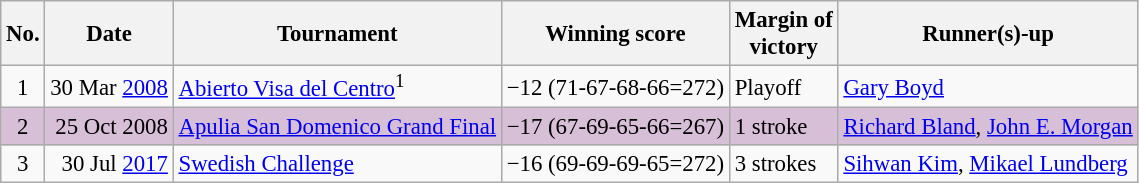<table class="wikitable" style="font-size:95%;">
<tr>
<th>No.</th>
<th>Date</th>
<th>Tournament</th>
<th>Winning score</th>
<th>Margin of<br>victory</th>
<th>Runner(s)-up</th>
</tr>
<tr>
<td align=center>1</td>
<td align=right>30 Mar <a href='#'>2008</a></td>
<td><a href='#'>Abierto Visa del Centro</a><sup>1</sup></td>
<td>−12 (71-67-68-66=272)</td>
<td>Playoff</td>
<td> <a href='#'>Gary Boyd</a></td>
</tr>
<tr style="background:thistle;">
<td align=center>2</td>
<td align=right>25 Oct 2008</td>
<td><a href='#'>Apulia San Domenico Grand Final</a></td>
<td>−17 (67-69-65-66=267)</td>
<td>1 stroke</td>
<td> <a href='#'>Richard Bland</a>,  <a href='#'>John E. Morgan</a></td>
</tr>
<tr>
<td align=center>3</td>
<td align=right>30 Jul <a href='#'>2017</a></td>
<td><a href='#'>Swedish Challenge</a></td>
<td>−16 (69-69-69-65=272)</td>
<td>3 strokes</td>
<td> <a href='#'>Sihwan Kim</a>,  <a href='#'>Mikael Lundberg</a></td>
</tr>
</table>
